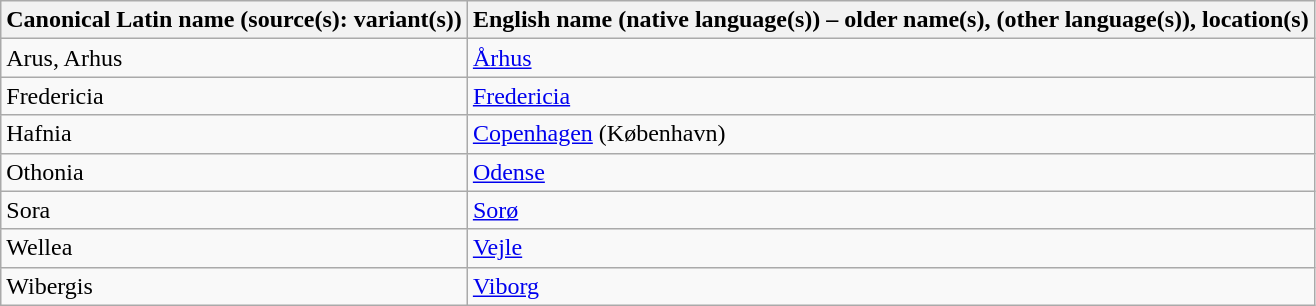<table class="wikitable">
<tr>
<th>Canonical Latin name (source(s): variant(s))</th>
<th>English name (native language(s)) – older name(s), (other language(s)), location(s)</th>
</tr>
<tr>
<td>Arus, Arhus</td>
<td><a href='#'>Århus</a></td>
</tr>
<tr>
<td>Fredericia</td>
<td><a href='#'>Fredericia</a></td>
</tr>
<tr>
<td>Hafnia</td>
<td><a href='#'>Copenhagen</a> (København)</td>
</tr>
<tr>
<td>Othonia</td>
<td><a href='#'>Odense</a></td>
</tr>
<tr>
<td>Sora</td>
<td><a href='#'>Sorø</a></td>
</tr>
<tr>
<td>Wellea</td>
<td><a href='#'>Vejle</a></td>
</tr>
<tr>
<td>Wibergis</td>
<td><a href='#'>Viborg</a></td>
</tr>
</table>
